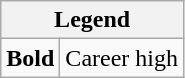<table class="wikitable mw-collapsible mw-collapsed">
<tr>
<th colspan="2">Legend</th>
</tr>
<tr>
<td><strong>Bold</strong></td>
<td>Career high</td>
</tr>
</table>
